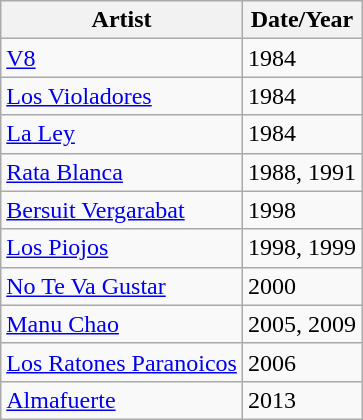<table class= "wikitable collapsible collapsed sortable">
<tr>
<th>Artist</th>
<th>Date/Year</th>
</tr>
<tr>
<td><a href='#'>V8</a></td>
<td>1984</td>
</tr>
<tr>
<td><a href='#'>Los Violadores</a></td>
<td>1984</td>
</tr>
<tr>
<td><a href='#'>La Ley</a></td>
<td>1984</td>
</tr>
<tr>
<td><a href='#'>Rata Blanca</a></td>
<td>1988, 1991</td>
</tr>
<tr>
<td><a href='#'>Bersuit Vergarabat</a></td>
<td>1998</td>
</tr>
<tr>
<td><a href='#'>Los Piojos</a></td>
<td>1998, 1999</td>
</tr>
<tr>
<td><a href='#'>No Te Va Gustar</a></td>
<td>2000</td>
</tr>
<tr>
<td><a href='#'>Manu Chao</a></td>
<td>2005, 2009</td>
</tr>
<tr>
<td><a href='#'>Los Ratones Paranoicos</a></td>
<td>2006</td>
</tr>
<tr>
<td><a href='#'>Almafuerte</a></td>
<td>2013</td>
</tr>
</table>
